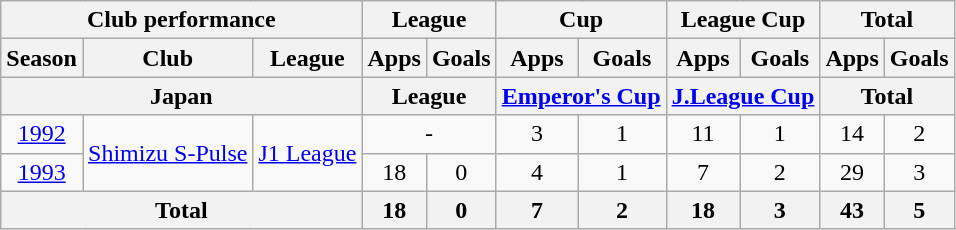<table class="wikitable" style="text-align:center;">
<tr>
<th colspan=3>Club performance</th>
<th colspan=2>League</th>
<th colspan=2>Cup</th>
<th colspan=2>League Cup</th>
<th colspan=2>Total</th>
</tr>
<tr>
<th>Season</th>
<th>Club</th>
<th>League</th>
<th>Apps</th>
<th>Goals</th>
<th>Apps</th>
<th>Goals</th>
<th>Apps</th>
<th>Goals</th>
<th>Apps</th>
<th>Goals</th>
</tr>
<tr>
<th colspan=3>Japan</th>
<th colspan=2>League</th>
<th colspan=2><a href='#'>Emperor's Cup</a></th>
<th colspan=2><a href='#'>J.League Cup</a></th>
<th colspan=2>Total</th>
</tr>
<tr>
<td><a href='#'>1992</a></td>
<td rowspan="2"><a href='#'>Shimizu S-Pulse</a></td>
<td rowspan="2"><a href='#'>J1 League</a></td>
<td colspan="2">-</td>
<td>3</td>
<td>1</td>
<td>11</td>
<td>1</td>
<td>14</td>
<td>2</td>
</tr>
<tr>
<td><a href='#'>1993</a></td>
<td>18</td>
<td>0</td>
<td>4</td>
<td>1</td>
<td>7</td>
<td>2</td>
<td>29</td>
<td>3</td>
</tr>
<tr>
<th colspan=3>Total</th>
<th>18</th>
<th>0</th>
<th>7</th>
<th>2</th>
<th>18</th>
<th>3</th>
<th>43</th>
<th>5</th>
</tr>
</table>
